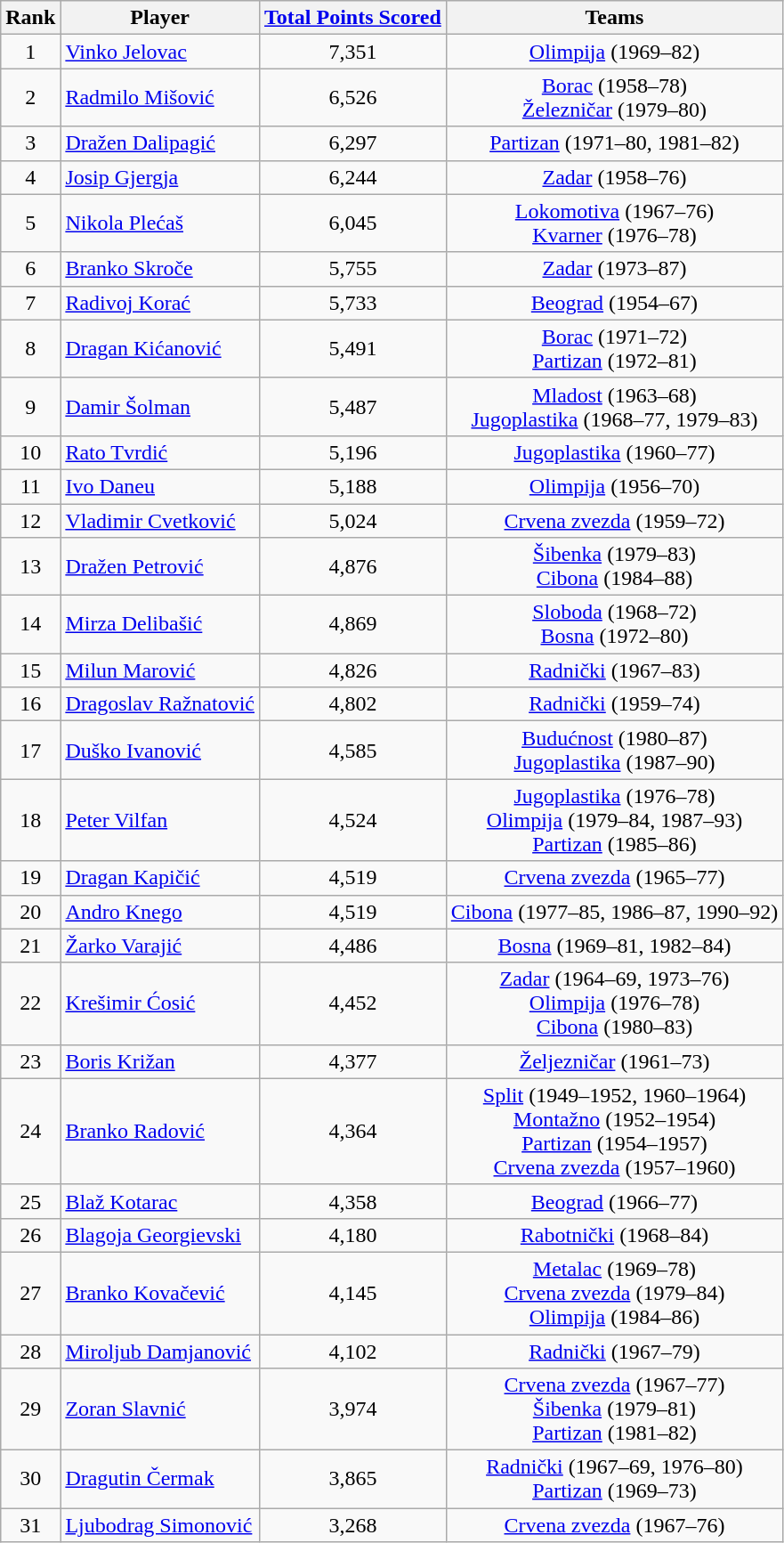<table class="wikitable sortable">
<tr>
<th>Rank</th>
<th>Player</th>
<th><a href='#'>Total Points Scored</a></th>
<th>Teams</th>
</tr>
<tr>
<td align = "center">1</td>
<td><a href='#'>Vinko Jelovac</a></td>
<td style="text-align:center;">7,351</td>
<td style="text-align:center;"><a href='#'>Olimpija</a> (1969–82)</td>
</tr>
<tr>
<td align = "center">2</td>
<td><a href='#'>Radmilo Mišović</a></td>
<td style="text-align:center;">6,526</td>
<td style="text-align:center;"><a href='#'>Borac</a> (1958–78) <br> <a href='#'>Železničar</a> (1979–80)</td>
</tr>
<tr>
<td align = "center">3</td>
<td><a href='#'>Dražen Dalipagić</a></td>
<td style="text-align:center;">6,297</td>
<td style="text-align:center;"><a href='#'>Partizan</a> (1971–80, 1981–82)</td>
</tr>
<tr>
<td align = "center">4</td>
<td><a href='#'>Josip Gjergja</a></td>
<td style="text-align:center;">6,244</td>
<td style="text-align:center;"><a href='#'>Zadar</a> (1958–76)</td>
</tr>
<tr>
<td align = "center">5</td>
<td><a href='#'>Nikola Plećaš</a></td>
<td style="text-align:center;">6,045</td>
<td style="text-align:center;"><a href='#'>Lokomotiva</a> (1967–76) <br> <a href='#'>Kvarner</a> (1976–78)</td>
</tr>
<tr>
<td align = "center">6</td>
<td><a href='#'>Branko Skroče</a></td>
<td style="text-align:center;">5,755</td>
<td style="text-align:center;"><a href='#'>Zadar</a> (1973–87)</td>
</tr>
<tr>
<td align = "center">7</td>
<td><a href='#'>Radivoj Korać</a></td>
<td style="text-align:center;">5,733</td>
<td style="text-align:center;"><a href='#'>Beograd</a> (1954–67)</td>
</tr>
<tr>
<td align = "center">8</td>
<td><a href='#'>Dragan Kićanović</a></td>
<td style="text-align:center;">5,491</td>
<td style="text-align:center;"><a href='#'>Borac</a> (1971–72) <br> <a href='#'>Partizan</a> (1972–81)</td>
</tr>
<tr>
<td align = "center">9</td>
<td><a href='#'>Damir Šolman</a></td>
<td style="text-align:center;">5,487</td>
<td style="text-align:center;"><a href='#'>Mladost</a> (1963–68) <br> <a href='#'>Jugoplastika</a> (1968–77, 1979–83)</td>
</tr>
<tr>
<td align = "center">10</td>
<td><a href='#'>Rato Tvrdić</a></td>
<td style="text-align:center;">5,196</td>
<td style="text-align:center;"><a href='#'>Jugoplastika</a> (1960–77)</td>
</tr>
<tr>
<td align = "center">11</td>
<td><a href='#'>Ivo Daneu</a></td>
<td style="text-align:center;">5,188</td>
<td style="text-align:center;"><a href='#'>Olimpija</a> (1956–70)</td>
</tr>
<tr>
<td align = "center">12</td>
<td><a href='#'>Vladimir Cvetković</a></td>
<td style="text-align:center;">5,024</td>
<td style="text-align:center;"><a href='#'>Crvena zvezda</a> (1959–72)</td>
</tr>
<tr>
<td align = "center">13</td>
<td><a href='#'>Dražen Petrović</a></td>
<td style="text-align:center;">4,876</td>
<td style="text-align:center;"><a href='#'>Šibenka</a> (1979–83) <br> <a href='#'>Cibona</a> (1984–88)</td>
</tr>
<tr>
<td align = "center">14</td>
<td><a href='#'>Mirza Delibašić</a></td>
<td style="text-align:center;">4,869</td>
<td style="text-align:center;"><a href='#'>Sloboda</a> (1968–72) <br> <a href='#'>Bosna</a> (1972–80)</td>
</tr>
<tr>
<td align = "center">15</td>
<td><a href='#'>Milun Marović</a></td>
<td style="text-align:center;">4,826</td>
<td style="text-align:center;"><a href='#'>Radnički</a> (1967–83)</td>
</tr>
<tr>
<td align = "center">16</td>
<td><a href='#'>Dragoslav Ražnatović</a></td>
<td style="text-align:center;">4,802</td>
<td style="text-align:center;"><a href='#'>Radnički</a> (1959–74)</td>
</tr>
<tr>
<td align = "center">17</td>
<td><a href='#'>Duško Ivanović</a></td>
<td style="text-align:center;">4,585</td>
<td style="text-align:center;"><a href='#'>Budućnost</a> (1980–87) <br> <a href='#'>Jugoplastika</a> (1987–90)</td>
</tr>
<tr>
<td align = "center">18</td>
<td><a href='#'>Peter Vilfan</a></td>
<td style="text-align:center;">4,524</td>
<td style="text-align:center;"><a href='#'>Jugoplastika</a> (1976–78) <br> <a href='#'>Olimpija</a> (1979–84, 1987–93) <br> <a href='#'>Partizan</a> (1985–86)</td>
</tr>
<tr>
<td align = "center">19</td>
<td><a href='#'>Dragan Kapičić</a></td>
<td style="text-align:center;">4,519</td>
<td style="text-align:center;"><a href='#'>Crvena zvezda</a> (1965–77)</td>
</tr>
<tr>
<td align = "center">20</td>
<td><a href='#'>Andro Knego</a></td>
<td style="text-align:center;">4,519</td>
<td style="text-align:center;"><a href='#'>Cibona</a> (1977–85, 1986–87, 1990–92)</td>
</tr>
<tr>
<td align = "center">21</td>
<td><a href='#'>Žarko Varajić</a></td>
<td style="text-align:center;">4,486</td>
<td style="text-align:center;"><a href='#'>Bosna</a> (1969–81, 1982–84)</td>
</tr>
<tr>
<td align = "center">22</td>
<td><a href='#'>Krešimir Ćosić</a></td>
<td style="text-align:center;">4,452</td>
<td style="text-align:center;"><a href='#'>Zadar</a> (1964–69, 1973–76) <br> <a href='#'>Olimpija</a> (1976–78) <br> <a href='#'>Cibona</a> (1980–83)</td>
</tr>
<tr>
<td align = "center">23</td>
<td><a href='#'>Boris Križan</a></td>
<td style="text-align:center;">4,377</td>
<td style="text-align:center;"><a href='#'>Željezničar</a> (1961–73)</td>
</tr>
<tr>
<td align = "center">24</td>
<td><a href='#'>Branko Radović</a></td>
<td style="text-align:center;">4,364</td>
<td style="text-align:center;"><a href='#'>Split</a> (1949–1952, 1960–1964) <br> <a href='#'>Montažno</a> (1952–1954) <br> <a href='#'>Partizan</a> (1954–1957) <br> <a href='#'>Crvena zvezda</a> (1957–1960)</td>
</tr>
<tr>
<td align = "center">25</td>
<td><a href='#'>Blaž Kotarac</a></td>
<td style="text-align:center;">4,358</td>
<td style="text-align:center;"><a href='#'>Beograd</a> (1966–77)</td>
</tr>
<tr>
<td align = "center">26</td>
<td><a href='#'>Blagoja Georgievski</a></td>
<td style="text-align:center;">4,180</td>
<td style="text-align:center;"><a href='#'>Rabotnički</a> (1968–84)</td>
</tr>
<tr>
<td align = "center">27</td>
<td><a href='#'>Branko Kovačević</a></td>
<td style="text-align:center;">4,145</td>
<td style="text-align:center;"><a href='#'>Metalac</a> (1969–78) <br> <a href='#'>Crvena zvezda</a> (1979–84) <br> <a href='#'>Olimpija</a> (1984–86)</td>
</tr>
<tr>
<td align = "center">28</td>
<td><a href='#'>Miroljub Damjanović</a></td>
<td style="text-align:center;">4,102</td>
<td style="text-align:center;"><a href='#'>Radnički</a> (1967–79)</td>
</tr>
<tr>
<td align = "center">29</td>
<td><a href='#'>Zoran Slavnić</a></td>
<td style="text-align:center;">3,974</td>
<td style="text-align:center;"><a href='#'>Crvena zvezda</a> (1967–77) <br> <a href='#'>Šibenka</a> (1979–81) <br> <a href='#'>Partizan</a> (1981–82)</td>
</tr>
<tr>
<td align = "center">30</td>
<td><a href='#'>Dragutin Čermak</a></td>
<td style="text-align:center;">3,865</td>
<td style="text-align:center;"><a href='#'>Radnički</a> (1967–69, 1976–80) <br> <a href='#'>Partizan</a> (1969–73)</td>
</tr>
<tr>
<td align = "center">31</td>
<td><a href='#'>Ljubodrag Simonović</a></td>
<td style="text-align:center;">3,268</td>
<td style="text-align:center;"><a href='#'>Crvena zvezda</a> (1967–76)</td>
</tr>
</table>
